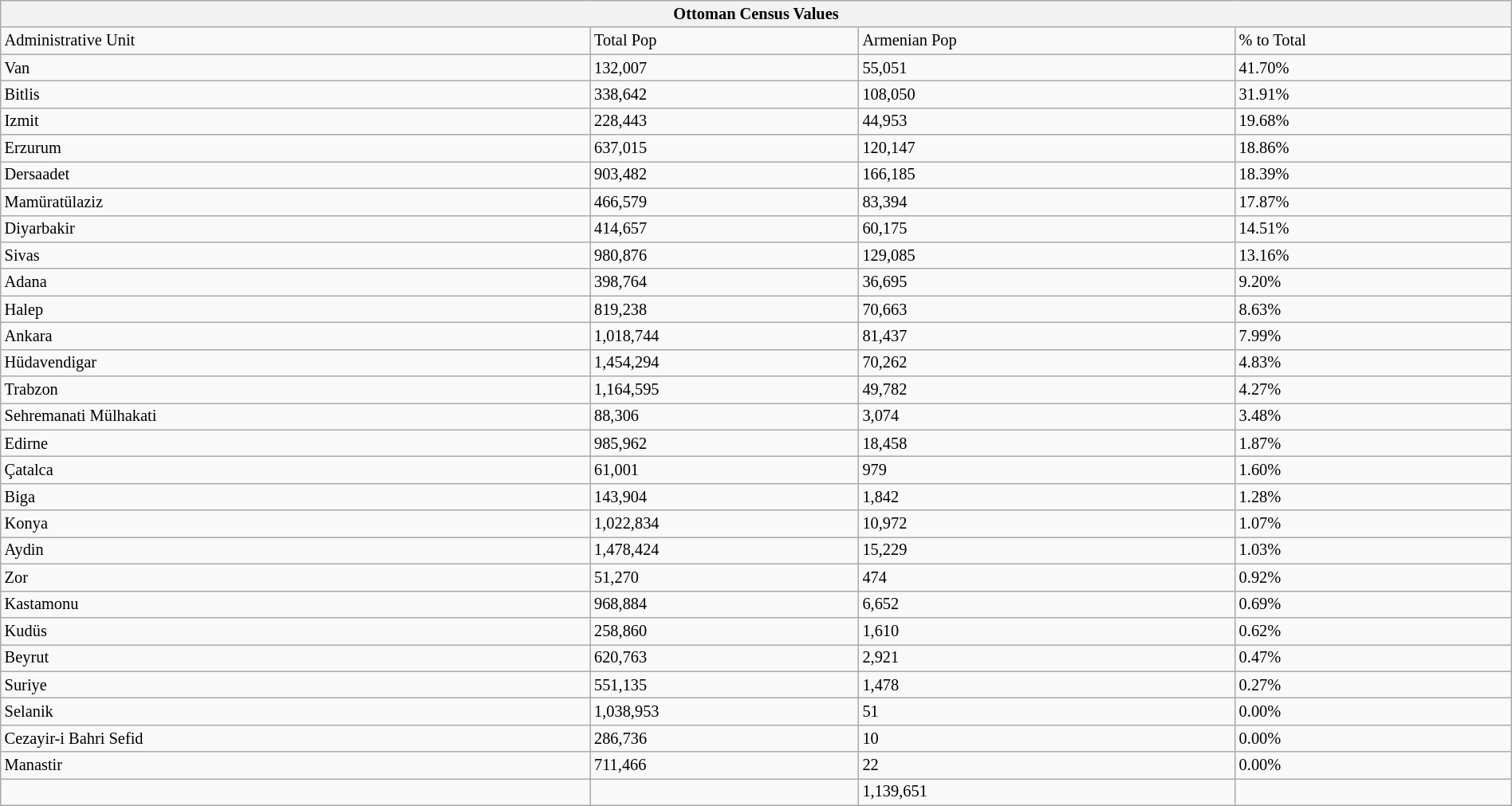<table class="wikitable collapsible collapsed" style="font-size:85%;width:100%;">
<tr>
<th colspan=4>Ottoman Census Values</th>
</tr>
<tr>
<td>Administrative Unit</td>
<td>Total	Pop</td>
<td>Armenian Pop</td>
<td>% to Total</td>
</tr>
<tr>
<td>Van</td>
<td>132,007</td>
<td>55,051</td>
<td>41.70%</td>
</tr>
<tr>
<td>Bitlis</td>
<td>338,642</td>
<td>108,050</td>
<td>31.91%</td>
</tr>
<tr>
<td>Izmit</td>
<td>228,443</td>
<td>44,953</td>
<td>19.68%</td>
</tr>
<tr>
<td>Erzurum</td>
<td>637,015</td>
<td>120,147</td>
<td>18.86%</td>
</tr>
<tr>
<td>Dersaadet</td>
<td>903,482</td>
<td>166,185</td>
<td>18.39%</td>
</tr>
<tr>
<td>Mamüratülaziz</td>
<td>466,579</td>
<td>83,394</td>
<td>17.87%</td>
</tr>
<tr>
<td>Diyarbakir</td>
<td>414,657</td>
<td>60,175</td>
<td>14.51%</td>
</tr>
<tr>
<td>Sivas</td>
<td>980,876</td>
<td>129,085</td>
<td>13.16%</td>
</tr>
<tr>
<td>Adana</td>
<td>398,764</td>
<td>36,695</td>
<td>9.20%</td>
</tr>
<tr>
<td>Halep</td>
<td>819,238</td>
<td>70,663</td>
<td>8.63%</td>
</tr>
<tr>
<td>Ankara</td>
<td>1,018,744</td>
<td>81,437</td>
<td>7.99%</td>
</tr>
<tr>
<td>Hüdavendigar</td>
<td>1,454,294</td>
<td>70,262</td>
<td>4.83%</td>
</tr>
<tr>
<td>Trabzon</td>
<td>1,164,595</td>
<td>49,782</td>
<td>4.27%</td>
</tr>
<tr>
<td>Sehremanati Mülhakati</td>
<td>88,306</td>
<td>3,074</td>
<td>3.48%</td>
</tr>
<tr>
<td>Edirne</td>
<td>985,962</td>
<td>18,458</td>
<td>1.87%</td>
</tr>
<tr>
<td>Çatalca</td>
<td>61,001</td>
<td>979</td>
<td>1.60%</td>
</tr>
<tr>
<td>Biga</td>
<td>143,904</td>
<td>1,842</td>
<td>1.28%</td>
</tr>
<tr>
<td>Konya</td>
<td>1,022,834</td>
<td>10,972</td>
<td>1.07%</td>
</tr>
<tr>
<td>Aydin</td>
<td>1,478,424</td>
<td>15,229</td>
<td>1.03%</td>
</tr>
<tr>
<td>Zor</td>
<td>51,270</td>
<td>474</td>
<td>0.92%</td>
</tr>
<tr>
<td>Kastamonu</td>
<td>968,884</td>
<td>6,652</td>
<td>0.69%</td>
</tr>
<tr>
<td>Kudüs</td>
<td>258,860</td>
<td>1,610</td>
<td>0.62%</td>
</tr>
<tr>
<td>Beyrut</td>
<td>620,763</td>
<td>2,921</td>
<td>0.47%</td>
</tr>
<tr>
<td>Suriye</td>
<td>551,135</td>
<td>1,478</td>
<td>0.27%</td>
</tr>
<tr>
<td>Selanik</td>
<td>1,038,953</td>
<td>51</td>
<td>0.00%</td>
</tr>
<tr>
<td>Cezayir-i Bahri Sefid</td>
<td>286,736</td>
<td>10</td>
<td>0.00%</td>
</tr>
<tr>
<td>Manastir</td>
<td>711,466</td>
<td>22</td>
<td>0.00%</td>
</tr>
<tr>
<td></td>
<td></td>
<td>1,139,651</td>
<td></td>
</tr>
</table>
